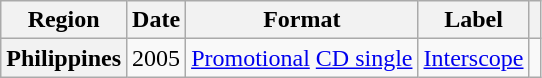<table class="wikitable plainrowheaders">
<tr>
<th scope="col">Region</th>
<th scope="col">Date</th>
<th scope="col">Format</th>
<th scope="col">Label</th>
<th scope="col"></th>
</tr>
<tr>
<th scope="row">Philippines</th>
<td>2005</td>
<td><a href='#'>Promotional</a> <a href='#'>CD single</a></td>
<td><a href='#'>Interscope</a></td>
<td style="text-align:center;"></td>
</tr>
</table>
